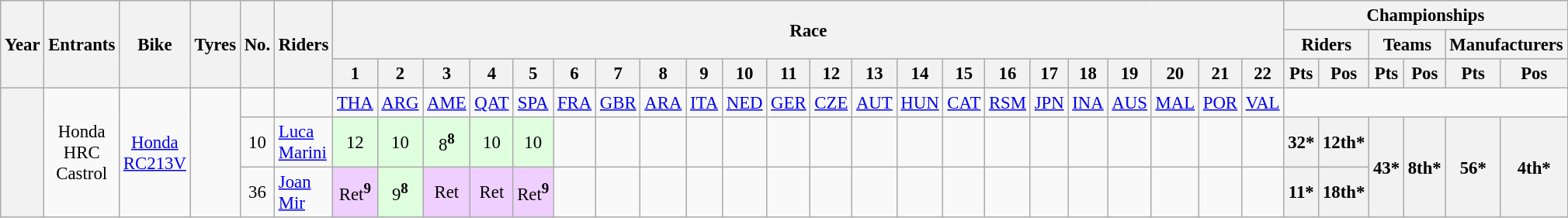<table class="wikitable" style="text-align:center; font-size:95%">
<tr>
<th rowspan="3">Year</th>
<th rowspan="3">Entrants</th>
<th rowspan="3">Bike</th>
<th rowspan="3">Tyres</th>
<th rowspan="3">No.</th>
<th rowspan="3">Riders</th>
<th rowspan="2" colspan="22">Race</th>
<th colspan="6">Championships</th>
</tr>
<tr>
<th colspan="2">Riders</th>
<th colspan="2">Teams</th>
<th colspan="2">Manufacturers</th>
</tr>
<tr>
<th scope="col">1</th>
<th scope="col">2</th>
<th scope="col">3</th>
<th scope="col">4</th>
<th scope="col">5</th>
<th scope="col">6</th>
<th scope="col">7</th>
<th scope="col">8</th>
<th scope="col">9</th>
<th scope="col">10</th>
<th scope="col">11</th>
<th scope="col">12</th>
<th scope="col">13</th>
<th scope="col">14</th>
<th scope="col">15</th>
<th scope="col">16</th>
<th scope="col">17</th>
<th scope="col">18</th>
<th scope="col">19</th>
<th scope="col">20</th>
<th scope="col">21</th>
<th scope="col">22</th>
<th>Pts</th>
<th>Pos</th>
<th>Pts</th>
<th>Pos</th>
<th>Pts</th>
<th>Pos</th>
</tr>
<tr>
<th rowspan="3"></th>
<td rowspan="3">Honda HRC Castrol</td>
<td rowspan="3"><a href='#'>Honda RC213V</a></td>
<td rowspan="3"></td>
<td></td>
<td></td>
<td><a href='#'>THA</a></td>
<td><a href='#'>ARG</a></td>
<td><a href='#'>AME</a></td>
<td><a href='#'>QAT</a></td>
<td><a href='#'>SPA</a></td>
<td><a href='#'>FRA</a></td>
<td><a href='#'>GBR</a></td>
<td><a href='#'>ARA</a></td>
<td><a href='#'>ITA</a></td>
<td><a href='#'>NED</a></td>
<td><a href='#'>GER</a></td>
<td><a href='#'>CZE</a></td>
<td><a href='#'>AUT</a></td>
<td><a href='#'>HUN</a></td>
<td><a href='#'>CAT</a></td>
<td><a href='#'>RSM</a></td>
<td><a href='#'>JPN</a></td>
<td><a href='#'>INA</a></td>
<td><a href='#'>AUS</a></td>
<td><a href='#'>MAL</a></td>
<td><a href='#'>POR</a></td>
<td><a href='#'>VAL</a></td>
</tr>
<tr>
<td>10</td>
<td style="text-align:left;"> <a href='#'>Luca Marini</a></td>
<td style="background:#DFFFDF;">12</td>
<td style="background:#DFFFDF;">10</td>
<td style="background:#DFFFDF;">8<sup><strong>8</strong></sup></td>
<td style="background:#DFFFDF;">10</td>
<td style="background:#DFFFDF;">10</td>
<td style="background:#;"></td>
<td style="background:#;"></td>
<td style="background:#;"></td>
<td style="background:#;"></td>
<td style="background:#;"></td>
<td style="background:#;"></td>
<td style="background:#;"></td>
<td style="background:#;"></td>
<td style="background:#;"></td>
<td style="background:#;"></td>
<td style="background:#;"></td>
<td style="background:#;"></td>
<td style="background:#;"></td>
<td style="background:#;"></td>
<td style="background:#;"></td>
<td style="background:#;"></td>
<td style="background:#;"></td>
<th>32*</th>
<th>12th*</th>
<th rowspan="2">43*</th>
<th rowspan="2">8th*</th>
<th rowspan="2" style="background:#;">56*</th>
<th rowspan="2" style="background:#;">4th*</th>
</tr>
<tr>
<td>36</td>
<td style="text-align:left;"> <a href='#'>Joan Mir</a></td>
<td style="background:#EFCFFF;">Ret<sup><strong>9</strong></sup></td>
<td style="background:#DFFFDF;">9<sup><strong>8</strong></sup></td>
<td style="background:#EFCFFF;">Ret</td>
<td style="background:#EFCFFF;">Ret</td>
<td style="background:#EFCFFF;">Ret<sup><strong>9</strong></sup></td>
<td style="background:#;"></td>
<td style="background:#;"></td>
<td style="background:#;"></td>
<td style="background:#;"></td>
<td style="background:#;"></td>
<td style="background:#;"></td>
<td style="background:#;"></td>
<td style="background:#;"></td>
<td style="background:#;"></td>
<td style="background:#;"></td>
<td style="background:#;"></td>
<td style="background:#;"></td>
<td style="background:#;"></td>
<td style="background:#;"></td>
<td style="background:#;"></td>
<td style="background:#;"></td>
<td style="background:#;"></td>
<th>11*</th>
<th>18th*</th>
</tr>
</table>
